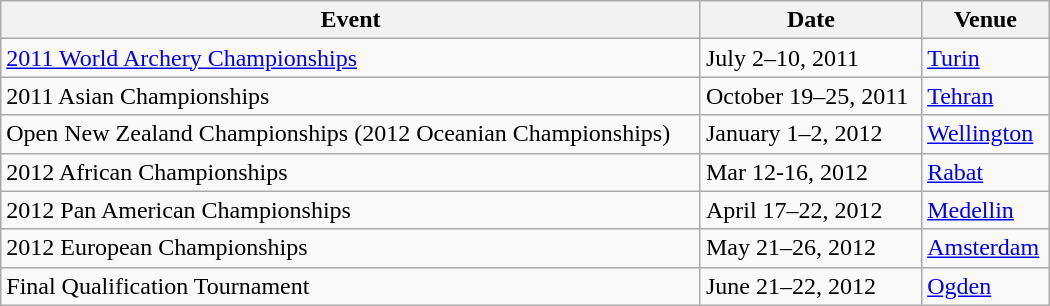<table class="wikitable" width=700>
<tr>
<th>Event</th>
<th>Date</th>
<th>Venue</th>
</tr>
<tr>
<td><a href='#'>2011 World Archery Championships</a></td>
<td>July 2–10, 2011</td>
<td> <a href='#'>Turin</a></td>
</tr>
<tr>
<td>2011 Asian Championships</td>
<td>October 19–25, 2011</td>
<td> <a href='#'>Tehran</a></td>
</tr>
<tr>
<td>Open New Zealand Championships (2012 Oceanian Championships)</td>
<td>January 1–2, 2012</td>
<td> <a href='#'>Wellington</a></td>
</tr>
<tr>
<td>2012 African Championships</td>
<td>Mar 12-16, 2012</td>
<td> <a href='#'>Rabat</a></td>
</tr>
<tr>
<td>2012 Pan American Championships</td>
<td>April 17–22, 2012</td>
<td> <a href='#'>Medellin</a></td>
</tr>
<tr>
<td>2012 European Championships</td>
<td>May 21–26, 2012</td>
<td> <a href='#'>Amsterdam</a></td>
</tr>
<tr>
<td>Final Qualification Tournament</td>
<td>June 21–22, 2012</td>
<td> <a href='#'>Ogden</a></td>
</tr>
</table>
